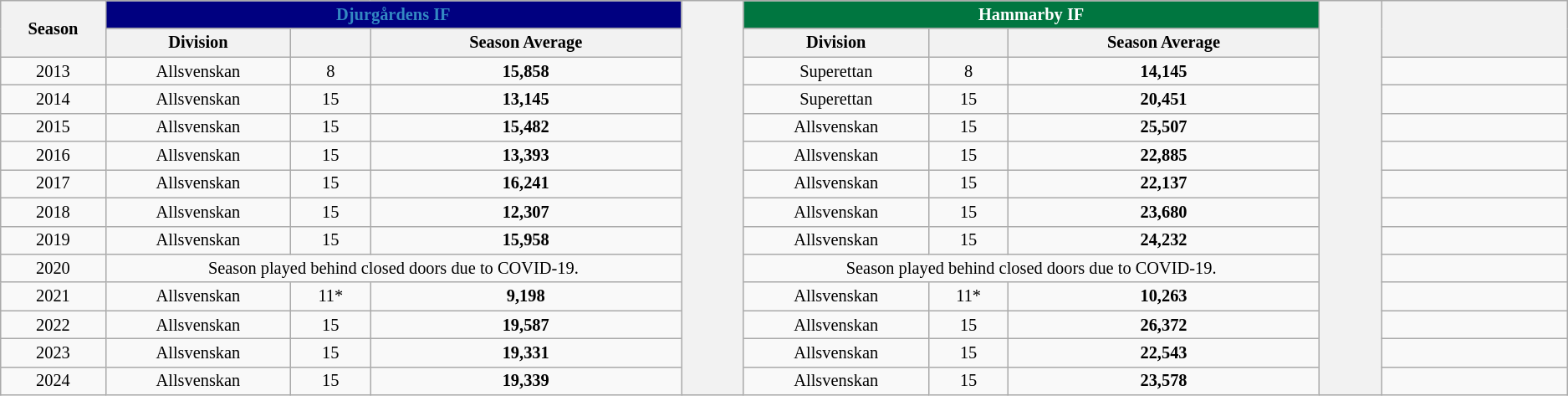<table class="wikitable" style="text-align: center; font-size: 85%;">
<tr>
<th style="width:1%;" rowspan=2>Season</th>
<th colspan=3 style="color:#3389c2;background:#000080">Djurgårdens IF</th>
<th style="width:1%;" rowspan=14></th>
<th colspan=3 style="color:white;background:#007640">Hammarby IF</th>
<th style="width:1%;" rowspan=14></th>
<th style="width:3%;" rowspan=2></th>
</tr>
<tr>
<th style="width:2%;">Division</th>
<th style="width:1%;"></th>
<th style="width:5%;">Season Average</th>
<th style="width:2%;">Division</th>
<th style="width:1%;"></th>
<th style="width:5%;">Season Average</th>
</tr>
<tr>
<td>2013</td>
<td>Allsvenskan</td>
<td>8</td>
<td><strong>15,858</strong></td>
<td>Superettan</td>
<td>8</td>
<td><strong>14,145</strong></td>
<td></td>
</tr>
<tr>
<td>2014</td>
<td>Allsvenskan</td>
<td>15</td>
<td><strong>13,145</strong></td>
<td>Superettan</td>
<td>15</td>
<td><strong>20,451</strong></td>
<td></td>
</tr>
<tr>
<td>2015</td>
<td>Allsvenskan</td>
<td>15</td>
<td><strong>15,482</strong></td>
<td>Allsvenskan</td>
<td>15</td>
<td><strong>25,507</strong></td>
<td></td>
</tr>
<tr>
<td>2016</td>
<td>Allsvenskan</td>
<td>15</td>
<td><strong>13,393</strong></td>
<td>Allsvenskan</td>
<td>15</td>
<td><strong>22,885</strong></td>
<td></td>
</tr>
<tr>
<td>2017</td>
<td>Allsvenskan</td>
<td>15</td>
<td><strong>16,241</strong></td>
<td>Allsvenskan</td>
<td>15</td>
<td><strong>22,137</strong></td>
<td></td>
</tr>
<tr>
<td>2018</td>
<td>Allsvenskan</td>
<td>15</td>
<td><strong>12,307</strong></td>
<td>Allsvenskan</td>
<td>15</td>
<td><strong>23,680</strong></td>
<td></td>
</tr>
<tr>
<td>2019</td>
<td>Allsvenskan</td>
<td>15</td>
<td><strong>15,958</strong></td>
<td>Allsvenskan</td>
<td>15</td>
<td><strong>24,232</strong></td>
<td></td>
</tr>
<tr>
<td>2020</td>
<td colspan=3>Season played behind closed doors due to COVID-19.</td>
<td colspan=3>Season played behind closed doors due to COVID-19.</td>
</tr>
<tr>
<td>2021</td>
<td>Allsvenskan</td>
<td>11*</td>
<td><strong>9,198</strong></td>
<td>Allsvenskan</td>
<td>11*</td>
<td><strong>10,263</strong></td>
<td></td>
</tr>
<tr>
<td>2022</td>
<td>Allsvenskan</td>
<td>15</td>
<td><strong>19,587</strong></td>
<td>Allsvenskan</td>
<td>15</td>
<td><strong>26,372</strong></td>
<td></td>
</tr>
<tr>
<td>2023</td>
<td>Allsvenskan</td>
<td>15</td>
<td><strong>19,331</strong></td>
<td>Allsvenskan</td>
<td>15</td>
<td><strong>22,543</strong></td>
<td></td>
</tr>
<tr>
<td>2024</td>
<td>Allsvenskan</td>
<td>15</td>
<td><strong>19,339</strong></td>
<td>Allsvenskan</td>
<td>15</td>
<td><strong>23,578</strong></td>
<td></td>
</tr>
</table>
